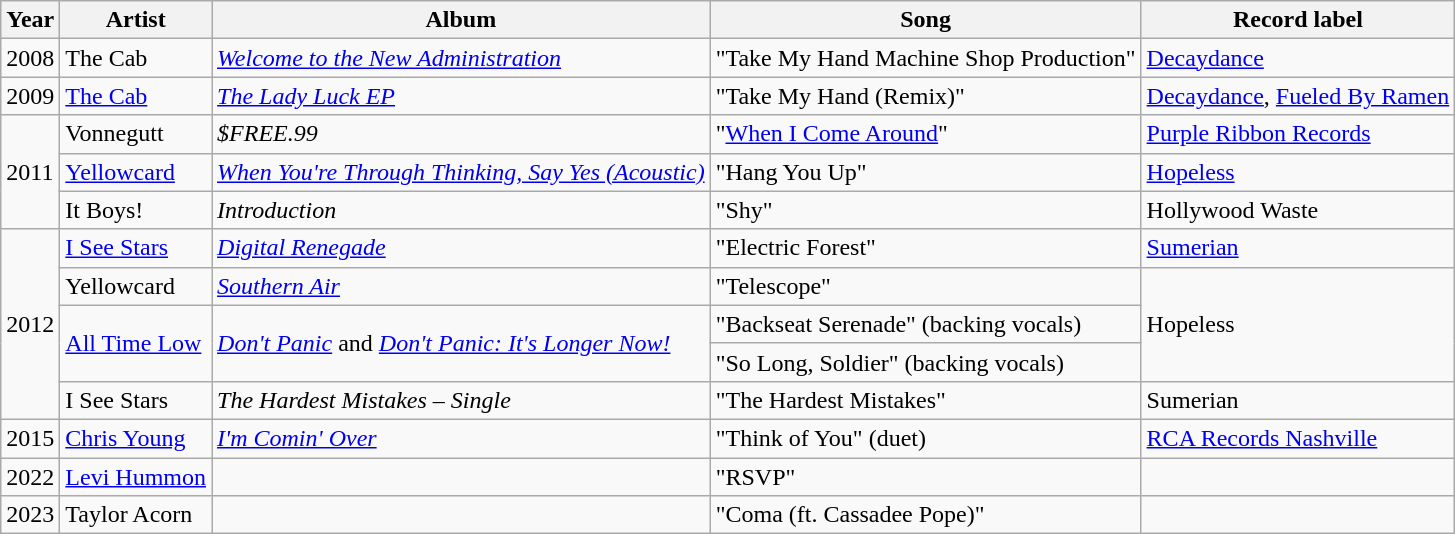<table class="wikitable">
<tr>
<th>Year</th>
<th>Artist</th>
<th>Album</th>
<th>Song</th>
<th>Record label</th>
</tr>
<tr>
<td>2008</td>
<td>The Cab</td>
<td><em><a href='#'>Welcome to the New Administration</a></em></td>
<td>"Take My Hand Machine Shop Production"</td>
<td><a href='#'>Decaydance</a></td>
</tr>
<tr>
<td>2009</td>
<td><a href='#'>The Cab</a></td>
<td><em><a href='#'>The Lady Luck EP</a></em></td>
<td>"Take My Hand (Remix)"</td>
<td><a href='#'>Decaydance</a>, <a href='#'>Fueled By Ramen</a></td>
</tr>
<tr>
<td rowspan="3">2011</td>
<td>Vonnegutt</td>
<td><em>$FREE.99</em></td>
<td>"<a href='#'>When I Come Around</a>"</td>
<td><a href='#'>Purple Ribbon Records</a></td>
</tr>
<tr>
<td><a href='#'>Yellowcard</a></td>
<td><em><a href='#'>When You're Through Thinking, Say Yes (Acoustic)</a></em></td>
<td>"Hang You Up"</td>
<td><a href='#'>Hopeless</a></td>
</tr>
<tr>
<td>It Boys!</td>
<td><em>Introduction</em></td>
<td>"Shy"</td>
<td>Hollywood Waste</td>
</tr>
<tr>
<td rowspan="5">2012</td>
<td><a href='#'>I See Stars</a></td>
<td><em><a href='#'>Digital Renegade</a></em></td>
<td>"Electric Forest"</td>
<td><a href='#'>Sumerian</a></td>
</tr>
<tr>
<td>Yellowcard</td>
<td><em><a href='#'>Southern Air</a></em></td>
<td>"Telescope"</td>
<td rowspan="3">Hopeless</td>
</tr>
<tr>
<td rowspan="2"><a href='#'>All Time Low</a></td>
<td rowspan="2"><em><a href='#'>Don't Panic</a></em> and <em><a href='#'>Don't Panic: It's Longer Now!</a></em></td>
<td>"Backseat Serenade" (backing vocals)</td>
</tr>
<tr>
<td>"So Long, Soldier" (backing vocals)</td>
</tr>
<tr>
<td>I See Stars</td>
<td><em>The Hardest Mistakes – Single</em></td>
<td>"The Hardest Mistakes"</td>
<td>Sumerian</td>
</tr>
<tr>
<td>2015</td>
<td><a href='#'>Chris Young</a></td>
<td><em><a href='#'>I'm Comin' Over</a></em></td>
<td>"Think of You" (duet)</td>
<td><a href='#'>RCA Records Nashville</a></td>
</tr>
<tr>
<td>2022</td>
<td><a href='#'>Levi Hummon</a></td>
<td></td>
<td>"RSVP"</td>
</tr>
<tr>
<td>2023</td>
<td>Taylor Acorn</td>
<td></td>
<td>"Coma (ft. Cassadee Pope)"</td>
<td></td>
</tr>
</table>
